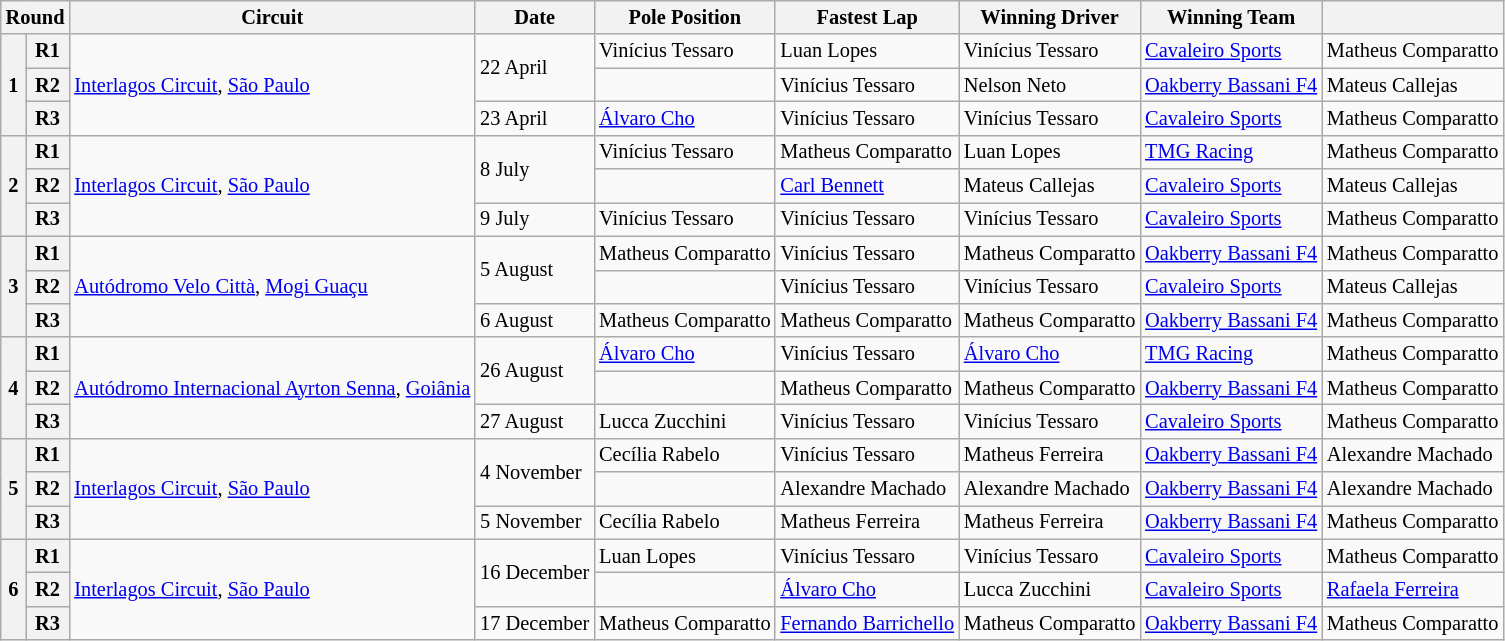<table class="wikitable" style="font-size: 85%">
<tr>
<th colspan=2>Round</th>
<th>Circuit</th>
<th>Date</th>
<th>Pole Position</th>
<th>Fastest Lap</th>
<th>Winning Driver</th>
<th>Winning Team</th>
<th></th>
</tr>
<tr>
<th rowspan=3>1</th>
<th>R1</th>
<td rowspan=3><a href='#'>Interlagos Circuit</a>, <a href='#'>São Paulo</a></td>
<td rowspan=2>22 April</td>
<td nowrap> Vinícius Tessaro</td>
<td nowrap> Luan Lopes</td>
<td nowrap> Vinícius Tessaro</td>
<td nowrap><a href='#'>Cavaleiro Sports</a></td>
<td> Matheus Comparatto</td>
</tr>
<tr>
<th>R2</th>
<td></td>
<td> Vinícius Tessaro</td>
<td> Nelson Neto</td>
<td><a href='#'>Oakberry Bassani F4</a></td>
<td> Mateus Callejas</td>
</tr>
<tr>
<th>R3</th>
<td>23 April</td>
<td> <a href='#'>Álvaro Cho</a></td>
<td> Vinícius Tessaro</td>
<td> Vinícius Tessaro</td>
<td><a href='#'>Cavaleiro Sports</a></td>
<td> Matheus Comparatto</td>
</tr>
<tr>
<th rowspan=3>2</th>
<th>R1</th>
<td rowspan=3><a href='#'>Interlagos Circuit</a>, <a href='#'>São Paulo</a></td>
<td rowspan=2>8 July</td>
<td> Vinícius Tessaro</td>
<td> Matheus Comparatto</td>
<td> Luan Lopes</td>
<td><a href='#'>TMG Racing</a></td>
<td> Matheus Comparatto</td>
</tr>
<tr>
<th>R2</th>
<td></td>
<td> <a href='#'>Carl Bennett</a></td>
<td> Mateus Callejas</td>
<td><a href='#'>Cavaleiro Sports</a></td>
<td> Mateus Callejas</td>
</tr>
<tr>
<th>R3</th>
<td>9 July</td>
<td> Vinícius Tessaro</td>
<td> Vinícius Tessaro</td>
<td> Vinícius Tessaro</td>
<td><a href='#'>Cavaleiro Sports</a></td>
<td> Matheus Comparatto</td>
</tr>
<tr>
<th rowspan=3>3</th>
<th>R1</th>
<td rowspan=3><a href='#'>Autódromo Velo Città</a>, <a href='#'>Mogi Guaçu</a></td>
<td rowspan=2>5 August</td>
<td> Matheus Comparatto</td>
<td> Vinícius Tessaro</td>
<td> Matheus Comparatto</td>
<td><a href='#'>Oakberry Bassani F4</a></td>
<td> Matheus Comparatto</td>
</tr>
<tr>
<th>R2</th>
<td></td>
<td> Vinícius Tessaro</td>
<td> Vinícius Tessaro</td>
<td><a href='#'>Cavaleiro Sports</a></td>
<td> Mateus Callejas</td>
</tr>
<tr>
<th>R3</th>
<td>6 August</td>
<td nowrap> Matheus Comparatto</td>
<td nowrap> Matheus Comparatto</td>
<td nowrap> Matheus Comparatto</td>
<td nowrap><a href='#'>Oakberry Bassani F4</a></td>
<td nowrap> Matheus Comparatto</td>
</tr>
<tr>
<th rowspan=3>4</th>
<th>R1</th>
<td rowspan=3 nowrap><a href='#'>Autódromo Internacional Ayrton Senna</a>, <a href='#'>Goiânia</a></td>
<td rowspan=2>26 August</td>
<td> <a href='#'>Álvaro Cho</a></td>
<td> Vinícius Tessaro</td>
<td> <a href='#'>Álvaro Cho</a></td>
<td><a href='#'>TMG Racing</a></td>
<td> Matheus Comparatto</td>
</tr>
<tr>
<th>R2</th>
<td></td>
<td> Matheus Comparatto</td>
<td> Matheus Comparatto</td>
<td><a href='#'>Oakberry Bassani F4</a></td>
<td> Matheus Comparatto</td>
</tr>
<tr>
<th>R3</th>
<td>27 August</td>
<td> Lucca Zucchini</td>
<td> Vinícius Tessaro</td>
<td> Vinícius Tessaro</td>
<td><a href='#'>Cavaleiro Sports</a></td>
<td> Matheus Comparatto</td>
</tr>
<tr>
<th rowspan=3>5</th>
<th>R1</th>
<td rowspan=3><a href='#'>Interlagos Circuit</a>, <a href='#'>São Paulo</a></td>
<td rowspan=2 nowrap>4 November</td>
<td> Cecília Rabelo</td>
<td> Vinícius Tessaro</td>
<td> Matheus Ferreira</td>
<td><a href='#'>Oakberry Bassani F4</a></td>
<td> Alexandre Machado</td>
</tr>
<tr>
<th>R2</th>
<td></td>
<td> Alexandre Machado</td>
<td> Alexandre Machado</td>
<td><a href='#'>Oakberry Bassani F4</a></td>
<td> Alexandre Machado</td>
</tr>
<tr>
<th>R3</th>
<td>5 November</td>
<td> Cecília Rabelo</td>
<td> Matheus Ferreira</td>
<td> Matheus Ferreira</td>
<td><a href='#'>Oakberry Bassani F4</a></td>
<td> Matheus Comparatto</td>
</tr>
<tr>
<th rowspan=3>6</th>
<th>R1</th>
<td rowspan=3><a href='#'>Interlagos Circuit</a>, <a href='#'>São Paulo</a></td>
<td rowspan=2 nowrap>16 December</td>
<td> Luan Lopes</td>
<td> Vinícius Tessaro</td>
<td> Vinícius Tessaro</td>
<td><a href='#'>Cavaleiro Sports</a></td>
<td> Matheus Comparatto</td>
</tr>
<tr>
<th>R2</th>
<td></td>
<td> <a href='#'>Álvaro Cho</a></td>
<td> Lucca Zucchini</td>
<td><a href='#'>Cavaleiro Sports</a></td>
<td> <a href='#'>Rafaela Ferreira</a></td>
</tr>
<tr>
<th>R3</th>
<td>17 December</td>
<td> Matheus Comparatto</td>
<td> <a href='#'>Fernando Barrichello</a></td>
<td> Matheus Comparatto</td>
<td><a href='#'>Oakberry Bassani F4</a></td>
<td> Matheus Comparatto</td>
</tr>
</table>
